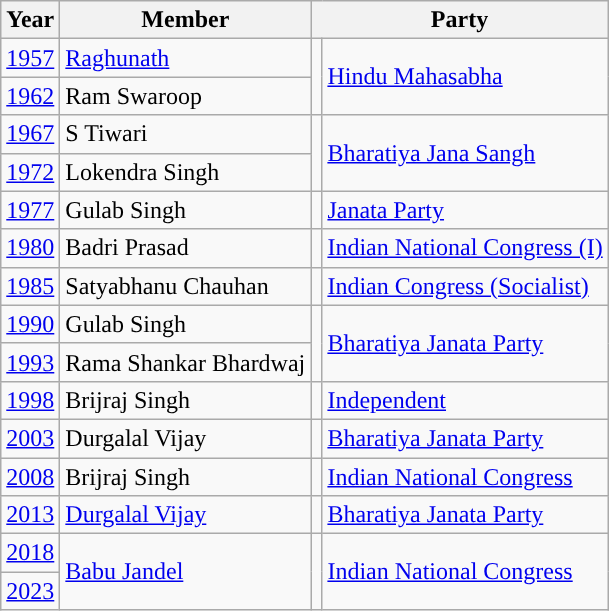<table class="wikitable">
<tr>
<th>Year</th>
<th>Member</th>
<th colspan="2">Party</th>
</tr>
<tr>
<td><a href='#'>1957</a></td>
<td><a href='#'>Raghunath</a></td>
<td rowspan="2" style="background-color: "></td>
<td rowspan="2"><a href='#'>Hindu Mahasabha</a></td>
</tr>
<tr>
<td><a href='#'>1962</a></td>
<td>Ram Swaroop</td>
</tr>
<tr>
<td><a href='#'>1967</a></td>
<td>S Tiwari</td>
<td rowspan="2" style="background-color: "></td>
<td rowspan="2"><a href='#'>Bharatiya Jana Sangh</a></td>
</tr>
<tr>
<td><a href='#'>1972</a></td>
<td>Lokendra Singh</td>
</tr>
<tr>
<td><a href='#'>1977</a></td>
<td>Gulab Singh</td>
<td style="background-color: "></td>
<td><a href='#'>Janata Party</a></td>
</tr>
<tr>
<td><a href='#'>1980</a></td>
<td>Badri Prasad</td>
<td style="background-color: "></td>
<td><a href='#'>Indian National Congress (I)</a></td>
</tr>
<tr>
<td><a href='#'>1985</a></td>
<td>Satyabhanu Chauhan</td>
<td style="background-color: "></td>
<td><a href='#'>Indian Congress (Socialist)</a></td>
</tr>
<tr>
<td><a href='#'>1990</a></td>
<td>Gulab Singh</td>
<td rowspan="2" style="background-color: "></td>
<td rowspan="2"><a href='#'>Bharatiya Janata Party</a></td>
</tr>
<tr>
<td><a href='#'>1993</a></td>
<td>Rama Shankar Bhardwaj</td>
</tr>
<tr>
<td><a href='#'>1998</a></td>
<td>Brijraj Singh</td>
<td style="background-color: "></td>
<td><a href='#'>Independent</a></td>
</tr>
<tr>
<td><a href='#'>2003</a></td>
<td>Durgalal Vijay</td>
<td style="background-color: "></td>
<td><a href='#'>Bharatiya Janata Party</a></td>
</tr>
<tr>
<td><a href='#'>2008</a></td>
<td>Brijraj Singh</td>
<td style="background-color: "></td>
<td><a href='#'>Indian National Congress</a></td>
</tr>
<tr>
<td><a href='#'>2013</a></td>
<td><a href='#'>Durgalal Vijay</a></td>
<td style="background-color: "></td>
<td><a href='#'>Bharatiya Janata Party</a></td>
</tr>
<tr>
<td><a href='#'>2018</a></td>
<td rowspan="2"><a href='#'>Babu Jandel</a></td>
<td rowspan="2" style="background-color: "></td>
<td rowspan="2"><a href='#'>Indian National Congress</a></td>
</tr>
<tr>
<td><a href='#'>2023</a></td>
</tr>
</table>
